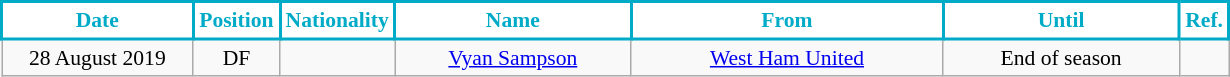<table class="wikitable" style="text-align:center; font-size:90%; ">
<tr>
<th style="background:#FFFFFF; color:#00abc7;border:2px solid #00abc7; width:120px;">Date</th>
<th style="background:#FFFFFF; color:#00abc7;border:2px solid #00abc7; width:50px;">Position</th>
<th style="background:#FFFFFF; color:#00abc7;border:2px solid #00abc7; width:50px;">Nationality</th>
<th style="background:#FFFFFF; color:#00abc7;border:2px solid #00abc7; width:150px;">Name</th>
<th style="background:#FFFFFF; color:#00abc7;border:2px solid #00abc7; width:200px;">From</th>
<th style="background:#FFFFFF; color:#00abc7;border:2px solid #00abc7; width:150px;">Until</th>
<th style="background:#FFFFFF; color:#00abc7;border:2px solid #00abc7; width:25px;">Ref.</th>
</tr>
<tr>
<td>28 August 2019</td>
<td>DF</td>
<td></td>
<td><a href='#'>Vyan Sampson</a></td>
<td> <a href='#'>West Ham United</a></td>
<td>End of season</td>
<td></td>
</tr>
</table>
